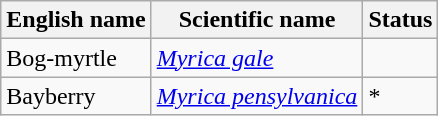<table class="wikitable" |>
<tr>
<th>English name</th>
<th>Scientific name</th>
<th>Status</th>
</tr>
<tr>
<td>Bog-myrtle</td>
<td><em><a href='#'>Myrica gale</a></em></td>
<td></td>
</tr>
<tr>
<td>Bayberry</td>
<td><em><a href='#'>Myrica pensylvanica</a></em></td>
<td>*</td>
</tr>
</table>
